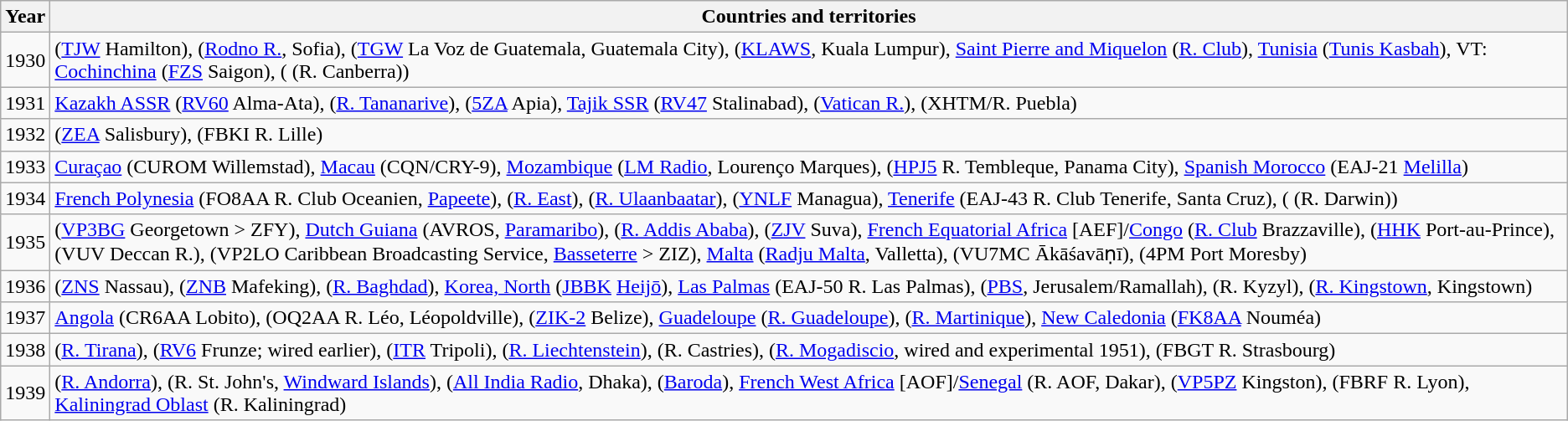<table class="wikitable">
<tr>
<th>Year</th>
<th>Countries and territories</th>
</tr>
<tr>
<td>1930</td>
<td> (<a href='#'>TJW</a> Hamilton),  (<a href='#'>Rodno R.</a>, Sofia),  (<a href='#'>TGW</a> La Voz de Guatemala, Guatemala City),  (<a href='#'>KLAWS</a>, Kuala Lumpur),  <a href='#'>Saint Pierre and Miquelon</a> (<a href='#'>R. Club</a>),  <a href='#'>Tunisia</a> (<a href='#'>Tunis Kasbah</a>),  VT: <a href='#'>Cochinchina</a> (<a href='#'>FZS</a> Saigon),  ( (R. Canberra))</td>
</tr>
<tr>
<td>1931</td>
<td> <a href='#'>Kazakh ASSR</a> (<a href='#'>RV60</a> Alma-Ata),  (<a href='#'>R. Tananarive</a>),  (<a href='#'>5ZA</a> Apia),  <a href='#'>Tajik SSR</a> (<a href='#'>RV47</a> Stalinabad),  (<a href='#'>Vatican R.</a>),  (XHTM/R. Puebla)</td>
</tr>
<tr>
<td>1932</td>
<td> (<a href='#'>ZEA</a> Salisbury),  (FBKI R. Lille)</td>
</tr>
<tr>
<td>1933</td>
<td> <a href='#'>Curaçao</a> (CUROM Willemstad),  <a href='#'>Macau</a> (CQN/CRY-9),  <a href='#'>Mozambique</a> (<a href='#'>LM Radio</a>, Lourenço Marques),  (<a href='#'>HPJ5</a> R. Tembleque, Panama City),  <a href='#'>Spanish Morocco</a> (EAJ-21 <a href='#'>Melilla</a>)</td>
</tr>
<tr>
<td>1934</td>
<td> <a href='#'>French Polynesia</a> (FO8AA R. Club Oceanien, <a href='#'>Papeete</a>),  (<a href='#'>R. East</a>),  (<a href='#'>R. Ulaanbaatar</a>),  (<a href='#'>YNLF</a> Managua),  <a href='#'>Tenerife</a> (EAJ-43 R. Club Tenerife, Santa Cruz),  ( (R. Darwin))</td>
</tr>
<tr>
<td>1935</td>
<td> (<a href='#'>VP3BG</a> Georgetown > ZFY),  <a href='#'>Dutch Guiana</a> (AVROS, <a href='#'>Paramaribo</a>),  (<a href='#'>R. Addis Ababa</a>),  (<a href='#'>ZJV</a> Suva),  <a href='#'>French Equatorial Africa</a> [AEF]/<a href='#'>Congo</a> (<a href='#'>R. Club</a> Brazzaville),  (<a href='#'>HHK</a> Port-au-Prince),  (VUV Deccan R.),  (VP2LO Caribbean Broadcasting Service, <a href='#'>Basseterre</a> > ZIZ),  <a href='#'>Malta</a> (<a href='#'>Radju Malta</a>, Valletta),  (VU7MC Ākāśavāṇī),  (4PM Port Moresby)</td>
</tr>
<tr>
<td>1936</td>
<td> (<a href='#'>ZNS</a> Nassau),  (<a href='#'>ZNB</a> Mafeking),  (<a href='#'>R. Baghdad</a>),  <a href='#'>Korea, North</a> (<a href='#'>JBBK</a> <a href='#'>Heijō</a>),  <a href='#'>Las Palmas</a> (EAJ-50 R. Las Palmas),  (<a href='#'>PBS</a>, Jerusalem/Ramallah),  (R. Kyzyl),  (<a href='#'>R. Kingstown</a>, Kingstown)</td>
</tr>
<tr>
<td>1937</td>
<td> <a href='#'>Angola</a> (CR6AA Lobito),  (OQ2AA R. Léo, Léopoldville),  (<a href='#'>ZIK-2</a> Belize),  <a href='#'>Guadeloupe</a> (<a href='#'>R. Guadeloupe</a>),  (<a href='#'>R. Martinique</a>),  <a href='#'>New Caledonia</a> (<a href='#'>FK8AA</a> Nouméa)</td>
</tr>
<tr>
<td>1938</td>
<td> (<a href='#'>R. Tirana</a>),  (<a href='#'>RV6</a> Frunze; wired earlier),  (<a href='#'>ITR</a> Tripoli),  (<a href='#'>R. Liechtenstein</a>),  (R. Castries),  (<a href='#'>R. Mogadiscio</a>, wired and experimental 1951),  (FBGT R. Strasbourg)</td>
</tr>
<tr>
<td>1939</td>
<td> (<a href='#'>R. Andorra</a>),  (R. St. John's, <a href='#'>Windward Islands</a>),  (<a href='#'>All India Radio</a>, Dhaka),  (<a href='#'>Baroda</a>),  <a href='#'>French West Africa</a> [AOF]/<a href='#'>Senegal</a> (R. AOF, Dakar),  (<a href='#'>VP5PZ</a> Kingston),  (FBRF R. Lyon),  <a href='#'>Kaliningrad Oblast</a> (R. Kaliningrad)</td>
</tr>
</table>
